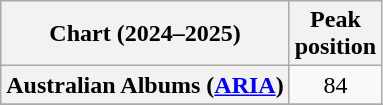<table class="wikitable sortable plainrowheaders" style="text-align:center">
<tr>
<th scope="col">Chart (2024–2025)</th>
<th scope="col">Peak<br>position</th>
</tr>
<tr>
<th scope="row">Australian Albums (<a href='#'>ARIA</a>)</th>
<td>84</td>
</tr>
<tr>
</tr>
<tr>
</tr>
<tr>
</tr>
<tr>
</tr>
</table>
